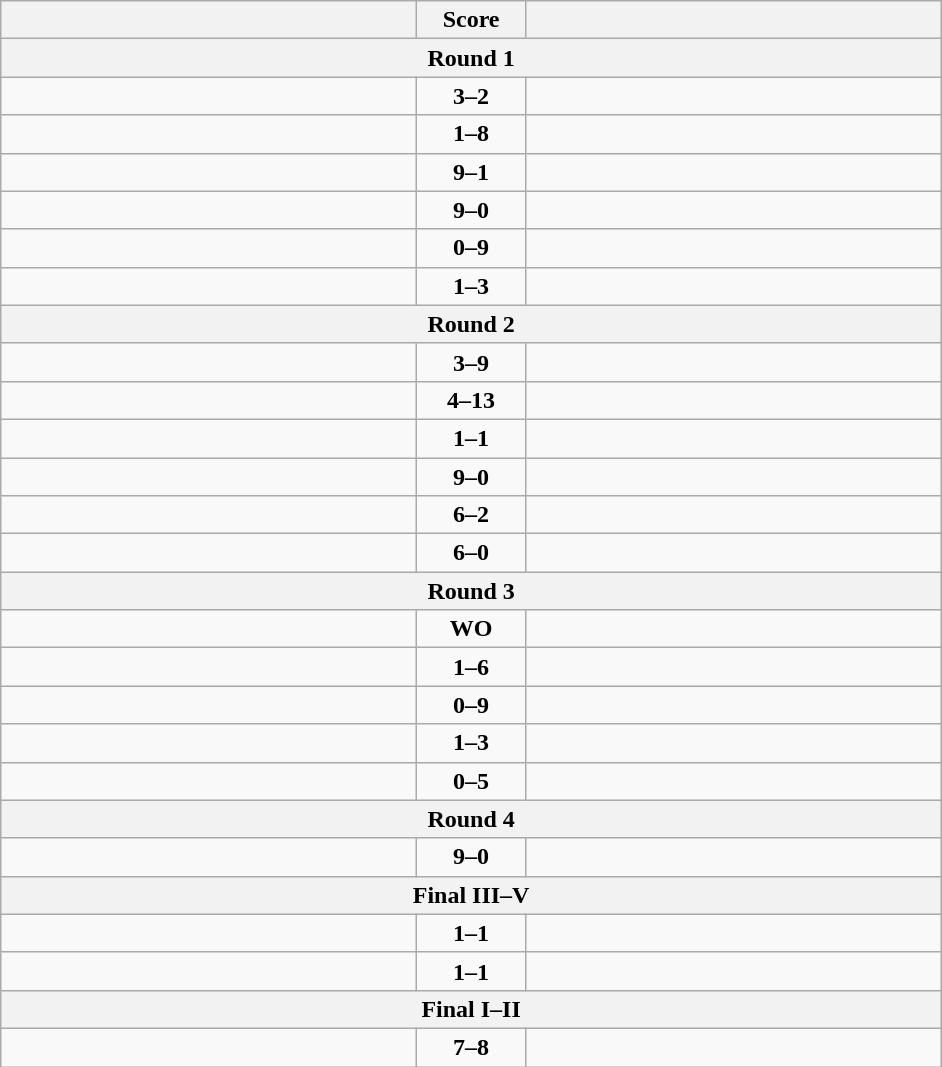<table class="wikitable" style="text-align: left;">
<tr>
<th align="right" width="270"></th>
<th width="65">Score</th>
<th align="left" width="270"></th>
</tr>
<tr>
<th colspan="3">Round 1</th>
</tr>
<tr>
<td><strong></strong></td>
<td align=center><strong>3–2</strong></td>
<td></td>
</tr>
<tr>
<td></td>
<td align=center><strong>1–8</strong></td>
<td><strong></strong></td>
</tr>
<tr>
<td><strong></strong></td>
<td align=center><strong>9–1</strong></td>
<td></td>
</tr>
<tr>
<td><strong></strong></td>
<td align=center><strong>9–0</strong></td>
<td></td>
</tr>
<tr>
<td></td>
<td align=center><strong>0–9</strong></td>
<td><strong></strong></td>
</tr>
<tr>
<td></td>
<td align=center><strong>1–3</strong></td>
<td><strong></strong></td>
</tr>
<tr>
<th colspan="3">Round 2</th>
</tr>
<tr>
<td></td>
<td align=center><strong>3–9</strong></td>
<td><strong></strong></td>
</tr>
<tr>
<td></td>
<td align=center><strong>4–13</strong></td>
<td><strong></strong></td>
</tr>
<tr>
<td><strong></strong></td>
<td align=center><strong>1–1</strong></td>
<td></td>
</tr>
<tr>
<td><strong></strong></td>
<td align=center><strong>9–0</strong></td>
<td></td>
</tr>
<tr>
<td><strong></strong></td>
<td align=center><strong>6–2</strong></td>
<td></td>
</tr>
<tr>
<td><strong></strong></td>
<td align=center><strong>6–0</strong></td>
<td></td>
</tr>
<tr>
<th colspan="3">Round 3</th>
</tr>
<tr>
<td><strong></strong></td>
<td align=center><strong>WO</strong></td>
<td></td>
</tr>
<tr>
<td></td>
<td align=center><strong>1–6</strong></td>
<td><strong></strong></td>
</tr>
<tr>
<td></td>
<td align=center><strong>0–9</strong></td>
<td><strong></strong></td>
</tr>
<tr>
<td></td>
<td align=center><strong>1–3</strong></td>
<td><strong></strong></td>
</tr>
<tr>
<td></td>
<td align=center><strong>0–5</strong></td>
<td><strong></strong></td>
</tr>
<tr>
<th colspan="3">Round 4</th>
</tr>
<tr>
<td><strong></strong></td>
<td align=center><strong>9–0</strong></td>
<td></td>
</tr>
<tr>
<th colspan="3">Final III–V</th>
</tr>
<tr>
<td><strong></strong></td>
<td align=center><strong>1–1</strong></td>
<td></td>
</tr>
<tr>
<td><strong></strong></td>
<td align=center><strong>1–1</strong></td>
<td></td>
</tr>
<tr>
<th colspan="3">Final I–II</th>
</tr>
<tr>
<td></td>
<td align=center><strong>7–8</strong></td>
<td><strong></strong></td>
</tr>
</table>
